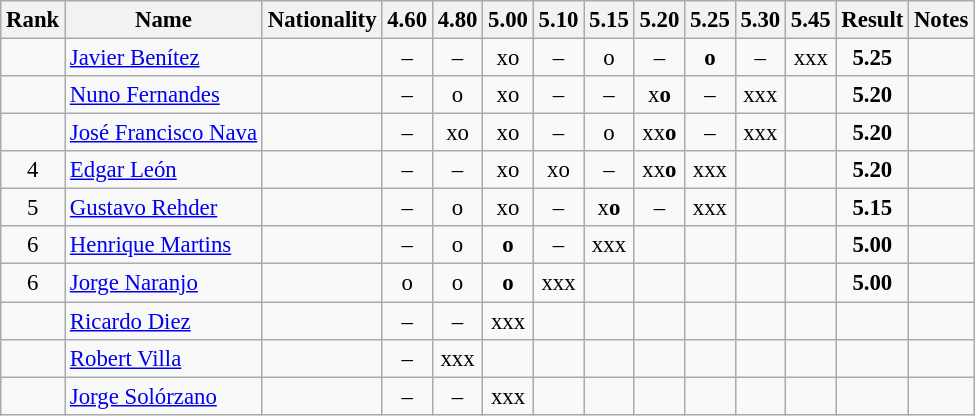<table class="wikitable sortable" style="text-align:center;font-size:95%">
<tr>
<th>Rank</th>
<th>Name</th>
<th>Nationality</th>
<th>4.60</th>
<th>4.80</th>
<th>5.00</th>
<th>5.10</th>
<th>5.15</th>
<th>5.20</th>
<th>5.25</th>
<th>5.30</th>
<th>5.45</th>
<th>Result</th>
<th>Notes</th>
</tr>
<tr>
<td></td>
<td align=left><a href='#'>Javier Benítez</a></td>
<td align=left></td>
<td>–</td>
<td>–</td>
<td>xo</td>
<td>–</td>
<td>o</td>
<td>–</td>
<td><strong>o</strong></td>
<td>–</td>
<td>xxx</td>
<td><strong>5.25</strong></td>
<td></td>
</tr>
<tr>
<td></td>
<td align=left><a href='#'>Nuno Fernandes</a></td>
<td align=left></td>
<td>–</td>
<td>o</td>
<td>xo</td>
<td>–</td>
<td>–</td>
<td>x<strong>o</strong></td>
<td>–</td>
<td>xxx</td>
<td></td>
<td><strong>5.20</strong></td>
<td></td>
</tr>
<tr>
<td></td>
<td align=left><a href='#'>José Francisco Nava</a></td>
<td align=left></td>
<td>–</td>
<td>xo</td>
<td>xo</td>
<td>–</td>
<td>o</td>
<td>xx<strong>o</strong></td>
<td>–</td>
<td>xxx</td>
<td></td>
<td><strong>5.20</strong></td>
<td></td>
</tr>
<tr>
<td>4</td>
<td align=left><a href='#'>Edgar León</a></td>
<td align=left></td>
<td>–</td>
<td>–</td>
<td>xo</td>
<td>xo</td>
<td>–</td>
<td>xx<strong>o</strong></td>
<td>xxx</td>
<td></td>
<td></td>
<td><strong>5.20</strong></td>
<td></td>
</tr>
<tr>
<td>5</td>
<td align=left><a href='#'>Gustavo Rehder</a></td>
<td align=left></td>
<td>–</td>
<td>o</td>
<td>xo</td>
<td>–</td>
<td>x<strong>o</strong></td>
<td>–</td>
<td>xxx</td>
<td></td>
<td></td>
<td><strong>5.15</strong></td>
<td></td>
</tr>
<tr>
<td>6</td>
<td align=left><a href='#'>Henrique Martins</a></td>
<td align=left></td>
<td>–</td>
<td>o</td>
<td><strong>o</strong></td>
<td>–</td>
<td>xxx</td>
<td></td>
<td></td>
<td></td>
<td></td>
<td><strong>5.00</strong></td>
<td></td>
</tr>
<tr>
<td>6</td>
<td align=left><a href='#'>Jorge Naranjo</a></td>
<td align=left></td>
<td>o</td>
<td>o</td>
<td><strong>o</strong></td>
<td>xxx</td>
<td></td>
<td></td>
<td></td>
<td></td>
<td></td>
<td><strong>5.00</strong></td>
<td></td>
</tr>
<tr>
<td></td>
<td align=left><a href='#'>Ricardo Diez</a></td>
<td align=left></td>
<td>–</td>
<td>–</td>
<td>xxx</td>
<td></td>
<td></td>
<td></td>
<td></td>
<td></td>
<td></td>
<td><strong></strong></td>
<td></td>
</tr>
<tr>
<td></td>
<td align=left><a href='#'>Robert Villa</a></td>
<td align=left></td>
<td>–</td>
<td>xxx</td>
<td></td>
<td></td>
<td></td>
<td></td>
<td></td>
<td></td>
<td></td>
<td><strong></strong></td>
<td></td>
</tr>
<tr>
<td></td>
<td align=left><a href='#'>Jorge Solórzano</a></td>
<td align=left></td>
<td>–</td>
<td>–</td>
<td>xxx</td>
<td></td>
<td></td>
<td></td>
<td></td>
<td></td>
<td></td>
<td><strong></strong></td>
<td></td>
</tr>
</table>
